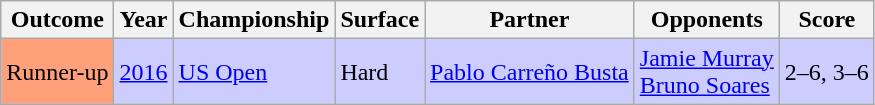<table class="sortable wikitable">
<tr>
<th>Outcome</th>
<th>Year</th>
<th>Championship</th>
<th>Surface</th>
<th>Partner</th>
<th>Opponents</th>
<th class="unsortable">Score</th>
</tr>
<tr style="background:#ccf;">
<td style="background:#ffa07a;">Runner-up</td>
<td><a href='#'>2016</a></td>
<td><a href='#'>US Open</a></td>
<td>Hard</td>
<td> <a href='#'>Pablo Carreño Busta</a></td>
<td> <a href='#'>Jamie Murray</a><br> <a href='#'>Bruno Soares</a></td>
<td>2–6, 3–6</td>
</tr>
</table>
